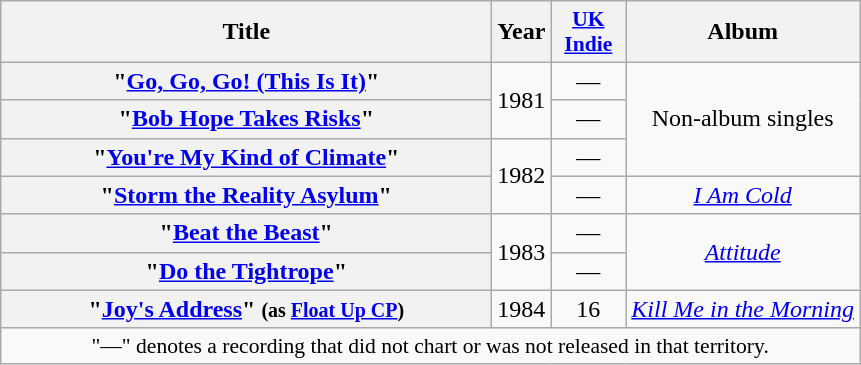<table class="wikitable plainrowheaders" style="text-align:center;">
<tr>
<th scope="col" rowspan="1" style="width:20em;">Title</th>
<th scope="col" rowspan="1">Year</th>
<th scope="col" rowspan="1" style="width:3em;font-size:90%;"><a href='#'>UK Indie</a><br></th>
<th scope="col" rowspan="1">Album</th>
</tr>
<tr>
<th scope="row">"<a href='#'>Go, Go, Go! (This Is It)</a>"</th>
<td rowspan="2">1981</td>
<td>—</td>
<td rowspan="3">Non-album singles</td>
</tr>
<tr>
<th scope="row">"<a href='#'>Bob Hope Takes Risks</a>"</th>
<td>—</td>
</tr>
<tr>
<th scope="row">"<a href='#'>You're My Kind of Climate</a>"</th>
<td rowspan="2">1982</td>
<td>—</td>
</tr>
<tr>
<th scope="row">"<a href='#'>Storm the Reality Asylum</a>"</th>
<td>—</td>
<td><em><a href='#'>I Am Cold</a></em></td>
</tr>
<tr>
<th scope="row">"<a href='#'>Beat the Beast</a>"</th>
<td rowspan="2">1983</td>
<td>—</td>
<td rowspan="2"><em><a href='#'>Attitude</a></em></td>
</tr>
<tr>
<th scope="row">"<a href='#'>Do the Tightrope</a>"</th>
<td>—</td>
</tr>
<tr>
<th scope="row">"<a href='#'>Joy's Address</a>" <small>(as <a href='#'>Float Up CP</a>)</small></th>
<td>1984</td>
<td>16</td>
<td><em><a href='#'>Kill Me in the Morning</a></em></td>
</tr>
<tr>
<td colspan="14" style="font-size:90%">"—" denotes a recording that did not chart or was not released in that territory.</td>
</tr>
</table>
